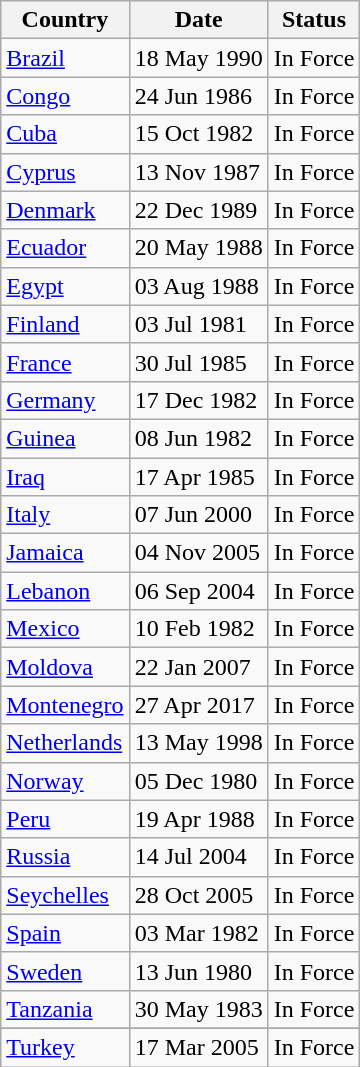<table class="wikitable">
<tr>
<th>Country</th>
<th>Date</th>
<th>Status</th>
</tr>
<tr>
<td><a href='#'>Brazil</a></td>
<td>18 May 1990</td>
<td>In Force</td>
</tr>
<tr>
<td><a href='#'>Congo</a></td>
<td>24 Jun 1986</td>
<td>In Force</td>
</tr>
<tr>
<td><a href='#'>Cuba</a></td>
<td>15 Oct 1982</td>
<td>In Force</td>
</tr>
<tr>
<td><a href='#'>Cyprus</a></td>
<td>13 Nov 1987</td>
<td>In Force</td>
</tr>
<tr>
<td><a href='#'>Denmark</a></td>
<td>22 Dec 1989</td>
<td>In Force</td>
</tr>
<tr>
<td><a href='#'>Ecuador</a></td>
<td>20 May 1988</td>
<td>In Force</td>
</tr>
<tr>
<td><a href='#'>Egypt</a></td>
<td>03 Aug 1988</td>
<td>In Force</td>
</tr>
<tr>
<td><a href='#'>Finland</a></td>
<td>03 Jul 1981</td>
<td>In Force</td>
</tr>
<tr>
<td><a href='#'>France</a></td>
<td>30 Jul 1985</td>
<td>In Force</td>
</tr>
<tr>
<td><a href='#'>Germany</a></td>
<td>17 Dec 1982</td>
<td>In Force</td>
</tr>
<tr>
<td><a href='#'>Guinea</a></td>
<td>08 Jun 1982</td>
<td>In Force</td>
</tr>
<tr>
<td><a href='#'>Iraq</a></td>
<td>17 Apr 1985</td>
<td>In Force</td>
</tr>
<tr>
<td><a href='#'>Italy</a></td>
<td>07 Jun 2000</td>
<td>In Force</td>
</tr>
<tr>
<td><a href='#'>Jamaica</a></td>
<td>04 Nov 2005</td>
<td>In Force</td>
</tr>
<tr>
<td><a href='#'>Lebanon</a></td>
<td>06 Sep 2004</td>
<td>In Force</td>
</tr>
<tr>
<td><a href='#'>Mexico</a></td>
<td>10 Feb 1982</td>
<td>In Force</td>
</tr>
<tr>
<td><a href='#'>Moldova</a></td>
<td>22 Jan 2007</td>
<td>In Force</td>
</tr>
<tr>
<td><a href='#'>Montenegro</a></td>
<td>27 Apr 2017</td>
<td>In Force</td>
</tr>
<tr>
<td><a href='#'>Netherlands</a></td>
<td>13 May 1998</td>
<td>In Force</td>
</tr>
<tr>
<td><a href='#'>Norway</a></td>
<td>05 Dec 1980</td>
<td>In Force</td>
</tr>
<tr>
<td><a href='#'>Peru</a></td>
<td>19 Apr 1988</td>
<td>In Force</td>
</tr>
<tr>
<td><a href='#'>Russia</a></td>
<td>14 Jul 2004</td>
<td>In Force</td>
</tr>
<tr>
<td><a href='#'>Seychelles</a></td>
<td>28 Oct 2005</td>
<td>In Force</td>
</tr>
<tr>
<td><a href='#'>Spain</a></td>
<td>03 Mar 1982</td>
<td>In Force</td>
</tr>
<tr>
<td><a href='#'>Sweden</a></td>
<td>13 Jun 1980</td>
<td>In Force</td>
</tr>
<tr>
<td><a href='#'>Tanzania</a></td>
<td>30 May 1983</td>
<td>In Force</td>
</tr>
<tr>
</tr>
<tr>
<td><a href='#'>Turkey</a></td>
<td>17 Mar 2005</td>
<td>In Force</td>
</tr>
</table>
